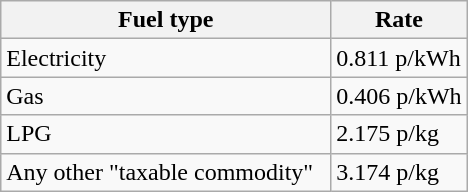<table class="wikitable" style="display: inline-table">
<tr>
<th>Fuel type</th>
<th>Rate</th>
</tr>
<tr>
<td>Electricity</td>
<td>0.811 p/kWh</td>
</tr>
<tr>
<td>Gas</td>
<td>0.406 p/kWh</td>
</tr>
<tr>
<td>LPG</td>
<td>2.175 p/kg</td>
</tr>
<tr>
<td>Any other "taxable commodity"  </td>
<td>3.174 p/kg</td>
</tr>
</table>
